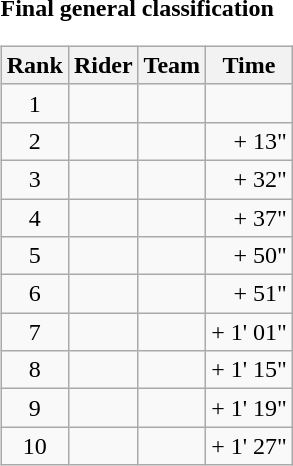<table>
<tr>
<td><strong>Final general classification</strong><br><table class="wikitable">
<tr>
<th scope="col">Rank</th>
<th scope="col">Rider</th>
<th scope="col">Team</th>
<th scope="col">Time</th>
</tr>
<tr>
<td style="text-align:center;">1</td>
<td></td>
<td></td>
<td style="text-align:right;"></td>
</tr>
<tr>
<td style="text-align:center;">2</td>
<td></td>
<td></td>
<td style="text-align:right;">+ 13"</td>
</tr>
<tr>
<td style="text-align:center;">3</td>
<td></td>
<td></td>
<td style="text-align:right;">+ 32"</td>
</tr>
<tr>
<td style="text-align:center;">4</td>
<td></td>
<td></td>
<td style="text-align:right;">+ 37"</td>
</tr>
<tr>
<td style="text-align:center;">5</td>
<td></td>
<td></td>
<td style="text-align:right;">+ 50"</td>
</tr>
<tr>
<td style="text-align:center;">6</td>
<td></td>
<td></td>
<td style="text-align:right;">+ 51"</td>
</tr>
<tr>
<td style="text-align:center;">7</td>
<td></td>
<td></td>
<td style="text-align:right;">+ 1' 01"</td>
</tr>
<tr>
<td style="text-align:center;">8</td>
<td></td>
<td></td>
<td style="text-align:right;">+ 1' 15"</td>
</tr>
<tr>
<td style="text-align:center;">9</td>
<td></td>
<td></td>
<td style="text-align:right;">+ 1' 19"</td>
</tr>
<tr>
<td style="text-align:center;">10</td>
<td></td>
<td></td>
<td style="text-align:right;">+ 1' 27"</td>
</tr>
</table>
</td>
</tr>
</table>
